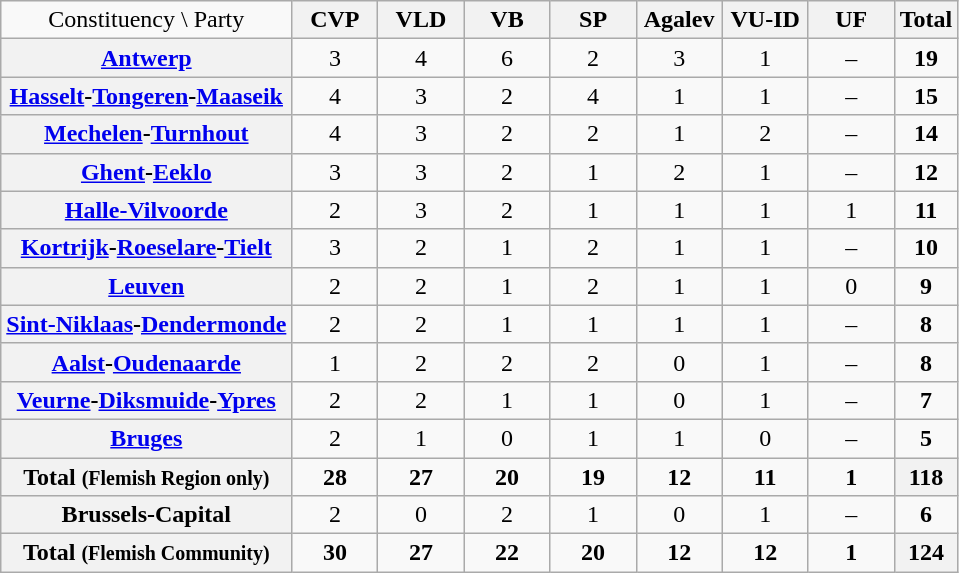<table class="wikitable" style="text-align:center;">
<tr>
<td>Constituency \ Party</td>
<th style="width:50px;">CVP</th>
<th style="width:50px;">VLD</th>
<th style="width:50px;">VB</th>
<th style="width:50px;">SP</th>
<th style="width:50px;">Agalev</th>
<th style="width:50px;">VU-ID</th>
<th style="width:50px;">UF</th>
<th>Total</th>
</tr>
<tr>
<th><a href='#'>Antwerp</a></th>
<td>3</td>
<td>4</td>
<td>6</td>
<td>2</td>
<td>3</td>
<td>1</td>
<td>–</td>
<td><strong>19</strong></td>
</tr>
<tr>
<th><a href='#'>Hasselt</a>-<a href='#'>Tongeren</a>-<a href='#'>Maaseik</a></th>
<td>4</td>
<td>3</td>
<td>2</td>
<td>4</td>
<td>1</td>
<td>1</td>
<td>–</td>
<td><strong>15</strong></td>
</tr>
<tr>
<th><a href='#'>Mechelen</a>-<a href='#'>Turnhout</a></th>
<td>4</td>
<td>3</td>
<td>2</td>
<td>2</td>
<td>1</td>
<td>2</td>
<td>–</td>
<td><strong>14</strong></td>
</tr>
<tr>
<th><a href='#'>Ghent</a>-<a href='#'>Eeklo</a></th>
<td>3</td>
<td>3</td>
<td>2</td>
<td>1</td>
<td>2</td>
<td>1</td>
<td>–</td>
<td><strong>12</strong></td>
</tr>
<tr>
<th><a href='#'>Halle-Vilvoorde</a></th>
<td>2</td>
<td>3</td>
<td>2</td>
<td>1</td>
<td>1</td>
<td>1</td>
<td>1</td>
<td><strong>11</strong></td>
</tr>
<tr>
<th><a href='#'>Kortrijk</a>-<a href='#'>Roeselare</a>-<a href='#'>Tielt</a></th>
<td>3</td>
<td>2</td>
<td>1</td>
<td>2</td>
<td>1</td>
<td>1</td>
<td>–</td>
<td><strong>10</strong></td>
</tr>
<tr>
<th><a href='#'>Leuven</a></th>
<td>2</td>
<td>2</td>
<td>1</td>
<td>2</td>
<td>1</td>
<td>1</td>
<td>0</td>
<td><strong>9</strong></td>
</tr>
<tr>
<th><a href='#'>Sint-Niklaas</a>-<a href='#'>Dendermonde</a></th>
<td>2</td>
<td>2</td>
<td>1</td>
<td>1</td>
<td>1</td>
<td>1</td>
<td>–</td>
<td><strong>8</strong></td>
</tr>
<tr>
<th><a href='#'>Aalst</a>-<a href='#'>Oudenaarde</a></th>
<td>1</td>
<td>2</td>
<td>2</td>
<td>2</td>
<td>0</td>
<td>1</td>
<td>–</td>
<td><strong>8</strong></td>
</tr>
<tr>
<th><a href='#'>Veurne</a>-<a href='#'>Diksmuide</a>-<a href='#'>Ypres</a></th>
<td>2</td>
<td>2</td>
<td>1</td>
<td>1</td>
<td>0</td>
<td>1</td>
<td>–</td>
<td><strong>7</strong></td>
</tr>
<tr>
<th><a href='#'>Bruges</a></th>
<td>2</td>
<td>1</td>
<td>0</td>
<td>1</td>
<td>1</td>
<td>0</td>
<td>–</td>
<td><strong>5</strong></td>
</tr>
<tr style="font-weight:bold;">
<th>Total <small>(Flemish Region only)</small></th>
<td>28</td>
<td>27</td>
<td>20</td>
<td>19</td>
<td>12</td>
<td>11</td>
<td>1</td>
<th>118</th>
</tr>
<tr>
<th>Brussels-Capital</th>
<td>2</td>
<td>0</td>
<td>2</td>
<td>1</td>
<td>0</td>
<td>1</td>
<td>–</td>
<td><strong>6</strong></td>
</tr>
<tr style="font-weight:bold;">
<th>Total <small>(Flemish Community)</small></th>
<td>30</td>
<td>27</td>
<td>22</td>
<td>20</td>
<td>12</td>
<td>12</td>
<td>1</td>
<th>124</th>
</tr>
</table>
